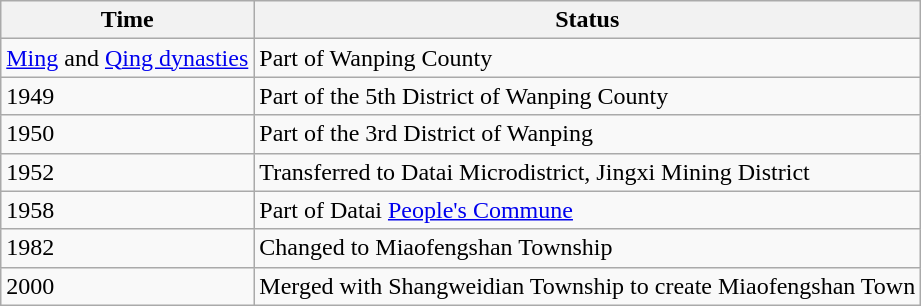<table class="wikitable">
<tr>
<th>Time</th>
<th>Status</th>
</tr>
<tr>
<td><a href='#'>Ming</a> and <a href='#'>Qing dynasties</a></td>
<td>Part of Wanping County</td>
</tr>
<tr>
<td>1949</td>
<td>Part of the 5th District of Wanping County</td>
</tr>
<tr>
<td>1950</td>
<td>Part of the 3rd District of Wanping</td>
</tr>
<tr>
<td>1952</td>
<td>Transferred to Datai Microdistrict, Jingxi Mining District</td>
</tr>
<tr>
<td>1958</td>
<td>Part of Datai <a href='#'>People's Commune</a></td>
</tr>
<tr>
<td>1982</td>
<td>Changed to Miaofengshan Township</td>
</tr>
<tr>
<td>2000</td>
<td>Merged with Shangweidian Township to create Miaofengshan Town</td>
</tr>
</table>
